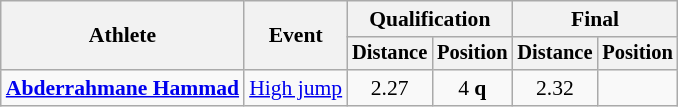<table class=wikitable style="font-size:90%">
<tr>
<th rowspan="2">Athlete</th>
<th rowspan="2">Event</th>
<th colspan="2">Qualification</th>
<th colspan="2">Final</th>
</tr>
<tr style="font-size:95%">
<th>Distance</th>
<th>Position</th>
<th>Distance</th>
<th>Position</th>
</tr>
<tr align=center>
<td align=left><strong><a href='#'>Abderrahmane Hammad</a></strong></td>
<td align=left><a href='#'>High jump</a></td>
<td>2.27</td>
<td>4 <strong>q</strong></td>
<td>2.32</td>
<td></td>
</tr>
</table>
